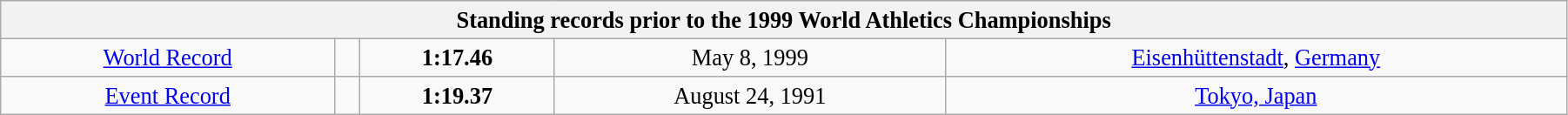<table class="wikitable" style=" text-align:center; font-size:110%;" width="95%">
<tr>
<th colspan="5">Standing records prior to the 1999 World Athletics Championships</th>
</tr>
<tr>
<td><a href='#'>World Record</a></td>
<td></td>
<td><strong>1:17.46</strong></td>
<td>May 8, 1999</td>
<td> <a href='#'>Eisenhüttenstadt</a>, <a href='#'>Germany</a></td>
</tr>
<tr>
<td><a href='#'>Event Record</a></td>
<td></td>
<td><strong>1:19.37</strong></td>
<td>August 24, 1991</td>
<td> <a href='#'>Tokyo, Japan</a></td>
</tr>
</table>
